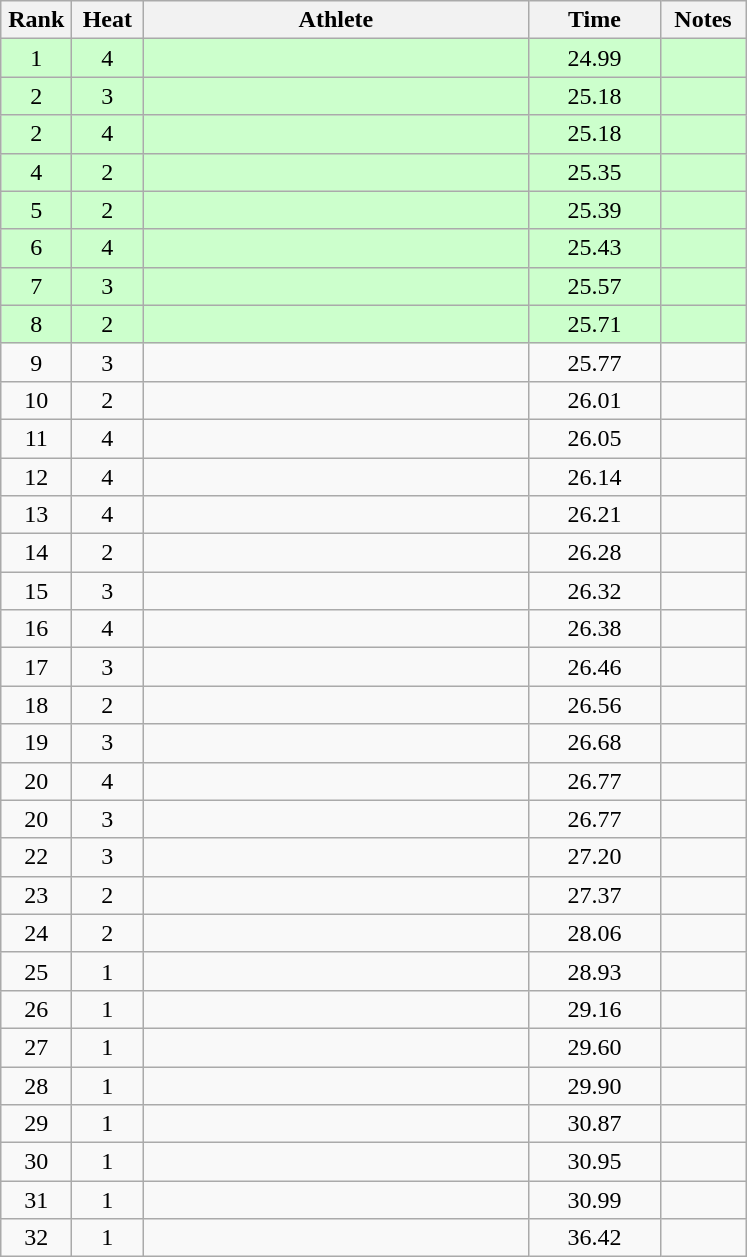<table class="wikitable" style="text-align:center">
<tr>
<th width=40>Rank</th>
<th width=40>Heat</th>
<th width=250>Athlete</th>
<th width=80>Time</th>
<th width=50>Notes</th>
</tr>
<tr bgcolor=#ccffcc>
<td>1</td>
<td>4</td>
<td align=left></td>
<td>24.99</td>
<td></td>
</tr>
<tr bgcolor=#ccffcc>
<td>2</td>
<td>3</td>
<td align=left></td>
<td>25.18</td>
<td></td>
</tr>
<tr bgcolor=#ccffcc>
<td>2</td>
<td>4</td>
<td align=left></td>
<td>25.18</td>
<td></td>
</tr>
<tr bgcolor=#ccffcc>
<td>4</td>
<td>2</td>
<td align=left></td>
<td>25.35</td>
<td></td>
</tr>
<tr bgcolor=#ccffcc>
<td>5</td>
<td>2</td>
<td align=left></td>
<td>25.39</td>
<td></td>
</tr>
<tr bgcolor=#ccffcc>
<td>6</td>
<td>4</td>
<td align=left></td>
<td>25.43</td>
<td></td>
</tr>
<tr bgcolor=#ccffcc>
<td>7</td>
<td>3</td>
<td align=left></td>
<td>25.57</td>
<td></td>
</tr>
<tr bgcolor=#ccffcc>
<td>8</td>
<td>2</td>
<td align=left></td>
<td>25.71</td>
<td></td>
</tr>
<tr>
<td>9</td>
<td>3</td>
<td align=left></td>
<td>25.77</td>
<td></td>
</tr>
<tr>
<td>10</td>
<td>2</td>
<td align=left></td>
<td>26.01</td>
<td></td>
</tr>
<tr>
<td>11</td>
<td>4</td>
<td align=left></td>
<td>26.05</td>
<td></td>
</tr>
<tr>
<td>12</td>
<td>4</td>
<td align=left></td>
<td>26.14</td>
<td></td>
</tr>
<tr>
<td>13</td>
<td>4</td>
<td align=left></td>
<td>26.21</td>
<td></td>
</tr>
<tr>
<td>14</td>
<td>2</td>
<td align=left></td>
<td>26.28</td>
<td></td>
</tr>
<tr>
<td>15</td>
<td>3</td>
<td align=left></td>
<td>26.32</td>
<td></td>
</tr>
<tr>
<td>16</td>
<td>4</td>
<td align=left></td>
<td>26.38</td>
<td></td>
</tr>
<tr>
<td>17</td>
<td>3</td>
<td align=left></td>
<td>26.46</td>
<td></td>
</tr>
<tr>
<td>18</td>
<td>2</td>
<td align=left></td>
<td>26.56</td>
<td></td>
</tr>
<tr>
<td>19</td>
<td>3</td>
<td align=left></td>
<td>26.68</td>
<td></td>
</tr>
<tr>
<td>20</td>
<td>4</td>
<td align=left></td>
<td>26.77</td>
<td></td>
</tr>
<tr>
<td>20</td>
<td>3</td>
<td align=left></td>
<td>26.77</td>
<td></td>
</tr>
<tr>
<td>22</td>
<td>3</td>
<td align=left></td>
<td>27.20</td>
<td></td>
</tr>
<tr>
<td>23</td>
<td>2</td>
<td align=left></td>
<td>27.37</td>
<td></td>
</tr>
<tr>
<td>24</td>
<td>2</td>
<td align=left></td>
<td>28.06</td>
<td></td>
</tr>
<tr>
<td>25</td>
<td>1</td>
<td align=left></td>
<td>28.93</td>
<td></td>
</tr>
<tr>
<td>26</td>
<td>1</td>
<td align=left></td>
<td>29.16</td>
<td></td>
</tr>
<tr>
<td>27</td>
<td>1</td>
<td align=left></td>
<td>29.60</td>
<td></td>
</tr>
<tr>
<td>28</td>
<td>1</td>
<td align=left></td>
<td>29.90</td>
<td></td>
</tr>
<tr>
<td>29</td>
<td>1</td>
<td align=left></td>
<td>30.87</td>
<td></td>
</tr>
<tr>
<td>30</td>
<td>1</td>
<td align=left></td>
<td>30.95</td>
<td></td>
</tr>
<tr>
<td>31</td>
<td>1</td>
<td align=left></td>
<td>30.99</td>
<td></td>
</tr>
<tr>
<td>32</td>
<td>1</td>
<td align=left></td>
<td>36.42</td>
<td></td>
</tr>
</table>
